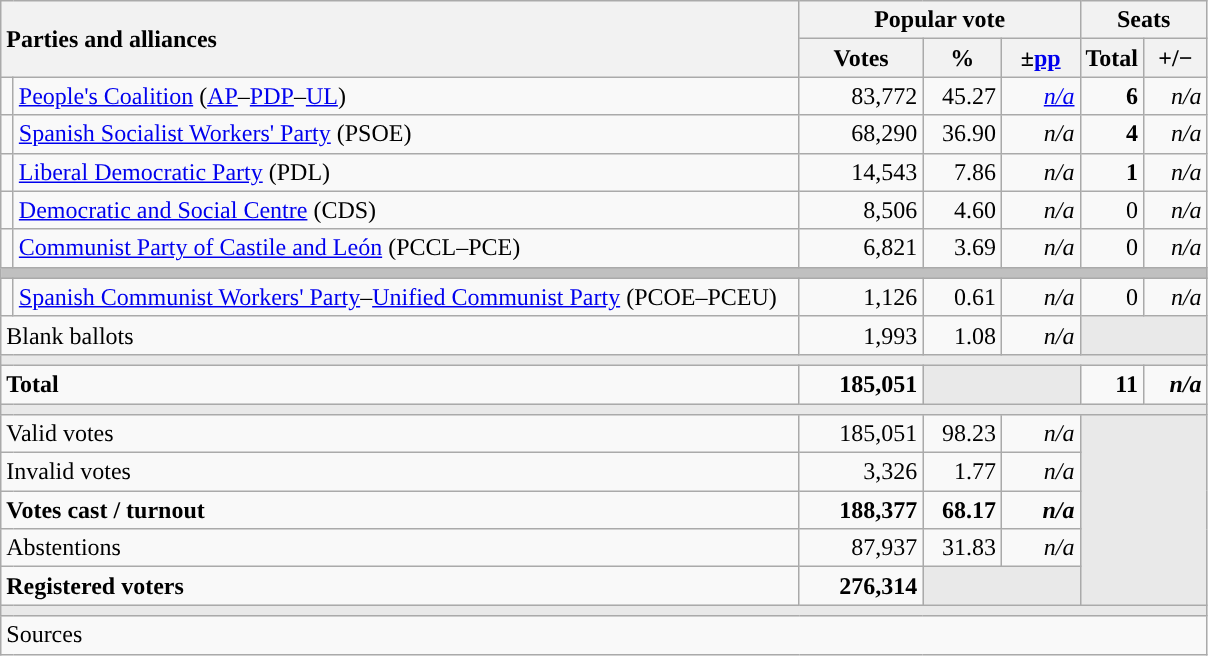<table class="wikitable" style="text-align:right;">
<tr>
<th style="text-align:left;" rowspan="2" colspan="2" width="525">Parties and alliances</th>
<th colspan="3">Popular vote</th>
<th colspan="2">Seats</th>
</tr>
<tr>
<th width="75">Votes</th>
<th width="45">%</th>
<th width="45">±<a href='#'>pp</a></th>
<th width="35">Total</th>
<th width="35">+/−</th>
</tr>
<tr>
<td width="1" style="color:inherit;background:"></td>
<td align="left"><a href='#'>People's Coalition</a> (<a href='#'>AP</a>–<a href='#'>PDP</a>–<a href='#'>UL</a>)</td>
<td>83,772</td>
<td>45.27</td>
<td><em><a href='#'>n/a</a></em></td>
<td><strong>6</strong></td>
<td><em>n/a</em></td>
</tr>
<tr>
<td style="color:inherit;background:"></td>
<td align="left"><a href='#'>Spanish Socialist Workers' Party</a> (PSOE)</td>
<td>68,290</td>
<td>36.90</td>
<td><em>n/a</em></td>
<td><strong>4</strong></td>
<td><em>n/a</em></td>
</tr>
<tr>
<td style="color:inherit;background:"></td>
<td align="left"><a href='#'>Liberal Democratic Party</a> (PDL)</td>
<td>14,543</td>
<td>7.86</td>
<td><em>n/a</em></td>
<td><strong>1</strong></td>
<td><em>n/a</em></td>
</tr>
<tr>
<td style="color:inherit;background:"></td>
<td align="left"><a href='#'>Democratic and Social Centre</a> (CDS)</td>
<td>8,506</td>
<td>4.60</td>
<td><em>n/a</em></td>
<td>0</td>
<td><em>n/a</em></td>
</tr>
<tr>
<td style="color:inherit;background:"></td>
<td align="left"><a href='#'>Communist Party of Castile and León</a> (PCCL–PCE)</td>
<td>6,821</td>
<td>3.69</td>
<td><em>n/a</em></td>
<td>0</td>
<td><em>n/a</em></td>
</tr>
<tr>
<td colspan="7" bgcolor="#C0C0C0"></td>
</tr>
<tr>
<td style="color:inherit;background:"></td>
<td align="left"><a href='#'>Spanish Communist Workers' Party</a>–<a href='#'>Unified Communist Party</a> (PCOE–PCEU)</td>
<td>1,126</td>
<td>0.61</td>
<td><em>n/a</em></td>
<td>0</td>
<td><em>n/a</em></td>
</tr>
<tr>
<td align="left" colspan="2">Blank ballots</td>
<td>1,993</td>
<td>1.08</td>
<td><em>n/a</em></td>
<td bgcolor="#E9E9E9" colspan="2"></td>
</tr>
<tr>
<td colspan="7" bgcolor="#E9E9E9"></td>
</tr>
<tr style="font-weight:bold;">
<td align="left" colspan="2">Total</td>
<td>185,051</td>
<td bgcolor="#E9E9E9" colspan="2"></td>
<td>11</td>
<td><em>n/a</em></td>
</tr>
<tr>
<td colspan="7" bgcolor="#E9E9E9"></td>
</tr>
<tr>
<td align="left" colspan="2">Valid votes</td>
<td>185,051</td>
<td>98.23</td>
<td><em>n/a</em></td>
<td bgcolor="#E9E9E9" colspan="2" rowspan="5"></td>
</tr>
<tr>
<td align="left" colspan="2">Invalid votes</td>
<td>3,326</td>
<td>1.77</td>
<td><em>n/a</em></td>
</tr>
<tr style="font-weight:bold;">
<td align="left" colspan="2">Votes cast / turnout</td>
<td>188,377</td>
<td>68.17</td>
<td><em>n/a</em></td>
</tr>
<tr>
<td align="left" colspan="2">Abstentions</td>
<td>87,937</td>
<td>31.83</td>
<td><em>n/a</em></td>
</tr>
<tr style="font-weight:bold;">
<td align="left" colspan="2">Registered voters</td>
<td>276,314</td>
<td bgcolor="#E9E9E9" colspan="2"></td>
</tr>
<tr>
<td colspan="7" bgcolor="#E9E9E9"></td>
</tr>
<tr>
<td align="left" colspan="7">Sources</td>
</tr>
</table>
